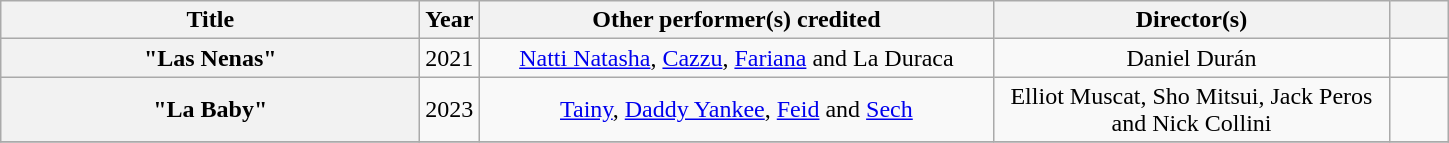<table class="wikitable sortable plainrowheaders" style="text-align:center;">
<tr>
<th scope="col" style="width:17em;">Title</th>
<th scope="col" style="width:2em;">Year</th>
<th scope="col" style="width:21em;">Other performer(s) credited</th>
<th scope="col" style="width:16em;">Director(s)</th>
<th scope="col" style="width:2em;" class="unsortable"></th>
</tr>
<tr>
<th scope="row">"Las Nenas"</th>
<td>2021</td>
<td><a href='#'>Natti Natasha</a>, <a href='#'>Cazzu</a>, <a href='#'>Fariana</a> and La Duraca</td>
<td>Daniel Durán</td>
<td></td>
</tr>
<tr>
<th scope="row">"La Baby"</th>
<td>2023</td>
<td><a href='#'>Tainy</a>, <a href='#'>Daddy Yankee</a>, <a href='#'>Feid</a> and <a href='#'>Sech</a></td>
<td>Elliot Muscat, Sho Mitsui, Jack Peros and Nick Collini</td>
<td></td>
</tr>
<tr>
</tr>
</table>
